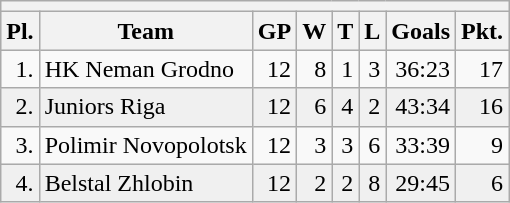<table class="wikitable">
<tr>
<th colspan="9"></th>
</tr>
<tr bgcolor = "#e0e0e0">
<th>Pl.</th>
<th>Team</th>
<th>GP</th>
<th>W</th>
<th>T</th>
<th>L</th>
<th>Goals</th>
<th>Pkt.</th>
</tr>
<tr align="right">
<td>1.</td>
<td align="left">HK Neman Grodno</td>
<td>12</td>
<td>8</td>
<td>1</td>
<td>3</td>
<td>36:23</td>
<td>17</td>
</tr>
<tr align="right" bgcolor="#f0f0f0">
<td>2.</td>
<td align="left">Juniors Riga</td>
<td>12</td>
<td>6</td>
<td>4</td>
<td>2</td>
<td>43:34</td>
<td>16</td>
</tr>
<tr align="right">
<td>3.</td>
<td align="left">Polimir Novopolotsk</td>
<td>12</td>
<td>3</td>
<td>3</td>
<td>6</td>
<td>33:39</td>
<td>9</td>
</tr>
<tr align="right" bgcolor="#f0f0f0">
<td>4.</td>
<td align="left">Belstal Zhlobin</td>
<td>12</td>
<td>2</td>
<td>2</td>
<td>8</td>
<td>29:45</td>
<td>6</td>
</tr>
</table>
